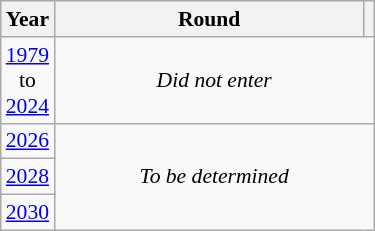<table class="wikitable" style="text-align: center; font-size:90%">
<tr>
<th>Year</th>
<th style="width:200px">Round</th>
<th></th>
</tr>
<tr>
<td><a href='#'>1979</a><br>to<br><a href='#'>2024</a></td>
<td colspan="2"><em>Did not enter</em></td>
</tr>
<tr>
<td><a href='#'>2026</a></td>
<td colspan="2" rowspan="3"><em>To be determined</em></td>
</tr>
<tr>
<td><a href='#'>2028</a></td>
</tr>
<tr>
<td><a href='#'>2030</a></td>
</tr>
</table>
